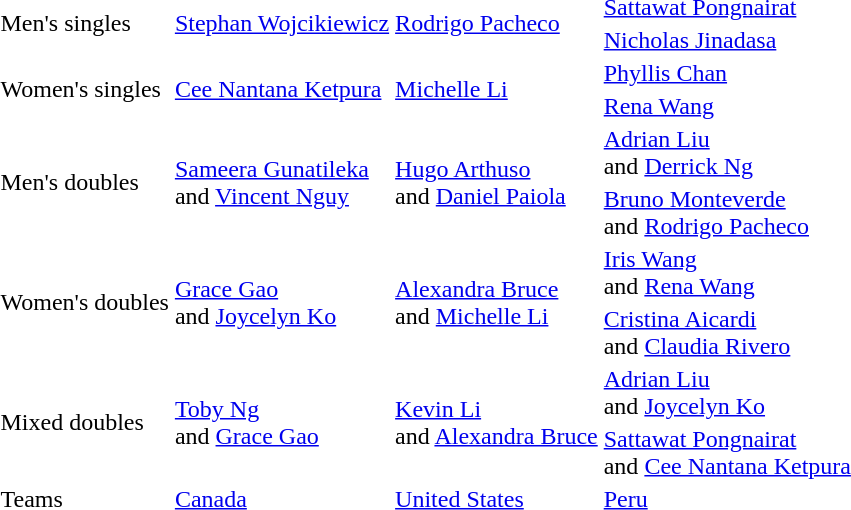<table>
<tr>
<td rowspan=2>Men's singles</td>
<td rowspan=2> <a href='#'>Stephan Wojcikiewicz</a></td>
<td rowspan=2> <a href='#'>Rodrigo Pacheco</a></td>
<td> <a href='#'>Sattawat Pongnairat</a></td>
</tr>
<tr>
<td> <a href='#'>Nicholas Jinadasa</a></td>
</tr>
<tr>
<td rowspan=2>Women's singles</td>
<td rowspan=2> <a href='#'>Cee Nantana Ketpura</a></td>
<td rowspan=2> <a href='#'>Michelle Li</a></td>
<td> <a href='#'>Phyllis Chan</a></td>
</tr>
<tr>
<td> <a href='#'>Rena Wang</a></td>
</tr>
<tr>
<td rowspan=2>Men's doubles</td>
<td rowspan=2> <a href='#'>Sameera Gunatileka</a><br>and <a href='#'>Vincent Nguy</a></td>
<td rowspan=2> <a href='#'>Hugo Arthuso</a><br>and <a href='#'>Daniel Paiola</a></td>
<td> <a href='#'>Adrian Liu</a><br>and <a href='#'>Derrick Ng</a></td>
</tr>
<tr>
<td> <a href='#'>Bruno Monteverde</a><br>and <a href='#'>Rodrigo Pacheco</a></td>
</tr>
<tr>
<td rowspan=2>Women's doubles</td>
<td rowspan=2> <a href='#'>Grace Gao</a><br>and <a href='#'>Joycelyn Ko</a></td>
<td rowspan=2> <a href='#'>Alexandra Bruce</a><br>and <a href='#'>Michelle Li</a></td>
<td> <a href='#'>Iris Wang</a><br>and <a href='#'>Rena Wang</a></td>
</tr>
<tr>
<td> <a href='#'>Cristina Aicardi</a><br> and <a href='#'>Claudia Rivero</a></td>
</tr>
<tr>
<td rowspan=2>Mixed doubles</td>
<td rowspan=2> <a href='#'>Toby Ng</a><br> and <a href='#'>Grace Gao</a></td>
<td rowspan=2> <a href='#'>Kevin Li</a><br>and <a href='#'>Alexandra Bruce</a></td>
<td> <a href='#'>Adrian Liu</a><br>and <a href='#'>Joycelyn Ko</a></td>
</tr>
<tr>
<td> <a href='#'>Sattawat Pongnairat</a><br>and <a href='#'>Cee Nantana Ketpura</a></td>
</tr>
<tr>
<td rowspan=2>Teams</td>
<td rowspan=2> <a href='#'>Canada</a></td>
<td rowspan=2> <a href='#'>United States</a></td>
<td> <a href='#'>Peru</a></td>
</tr>
</table>
